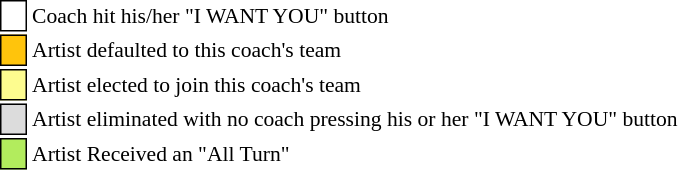<table class="toccolours" style="font-size: 90%; white-space: nowrap;">
<tr>
<td style="background-color:white; border: 1px solid black;"> <strong></strong> </td>
<td>Coach hit his/her "I WANT YOU" button</td>
</tr>
<tr>
<td style="background-color:#FFC40C; border: 1px solid black">    </td>
<td>Artist defaulted to this coach's team</td>
</tr>
<tr>
<td style="background-color:#fdfc8f; border: 1px solid black;">    </td>
<td style="padding-right: 8px">Artist elected to join this coach's team</td>
</tr>
<tr>
<td style="background-color:#DCDCDC; border: 1px solid black">    </td>
<td>Artist eliminated with no coach pressing his or her "I WANT YOU" button</td>
</tr>
<tr>
<td style="background-color:#B2EC5D; border: 1px solid black">    </td>
<td>Artist Received an "All Turn"</td>
</tr>
<tr>
</tr>
<tr>
</tr>
</table>
